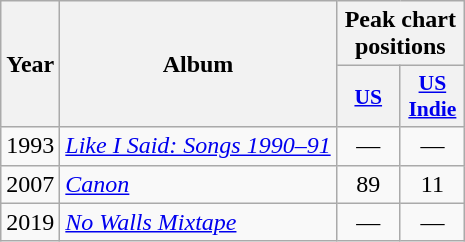<table class="wikitable" style="text-align:center">
<tr>
<th scope="col" rowspan="2">Year</th>
<th scope="col" rowspan="2">Album</th>
<th scope="col" colspan="2">Peak chart positions</th>
</tr>
<tr>
<th scope="col" style="width:2.5em;font-size:90%;"><a href='#'>US</a><br></th>
<th scope="col" style="width:2.5em;font-size:90%;"><a href='#'>US<br>Indie</a><br></th>
</tr>
<tr>
<td>1993</td>
<td align="left"><em><a href='#'>Like I Said: Songs 1990–91</a></em></td>
<td>—</td>
<td>—</td>
</tr>
<tr>
<td>2007</td>
<td align="left"><em><a href='#'>Canon</a></em></td>
<td>89</td>
<td>11</td>
</tr>
<tr>
<td>2019</td>
<td align="left"><a href='#'><em>No Walls Mixtape</em></a></td>
<td>—</td>
<td>—</td>
</tr>
</table>
